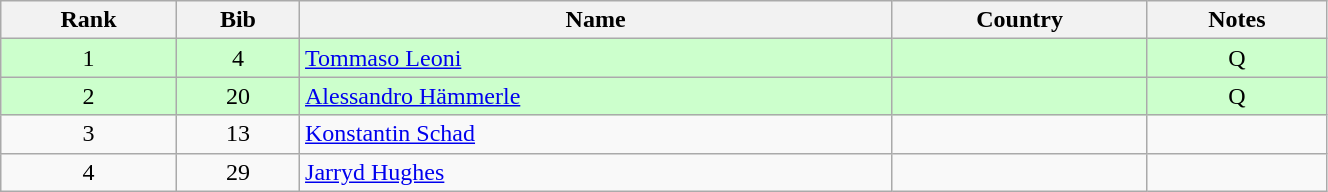<table class="wikitable" style="text-align:center;" width=70%>
<tr>
<th>Rank</th>
<th>Bib</th>
<th>Name</th>
<th>Country</th>
<th>Notes</th>
</tr>
<tr bgcolor="#ccffcc">
<td>1</td>
<td>4</td>
<td align=left><a href='#'>Tommaso Leoni</a></td>
<td align=left></td>
<td>Q</td>
</tr>
<tr bgcolor="#ccffcc">
<td>2</td>
<td>20</td>
<td align=left><a href='#'>Alessandro Hämmerle</a></td>
<td align=left></td>
<td>Q</td>
</tr>
<tr>
<td>3</td>
<td>13</td>
<td align=left><a href='#'>Konstantin Schad</a></td>
<td align=left></td>
<td></td>
</tr>
<tr>
<td>4</td>
<td>29</td>
<td align=left><a href='#'>Jarryd Hughes</a></td>
<td align=left></td>
<td></td>
</tr>
</table>
